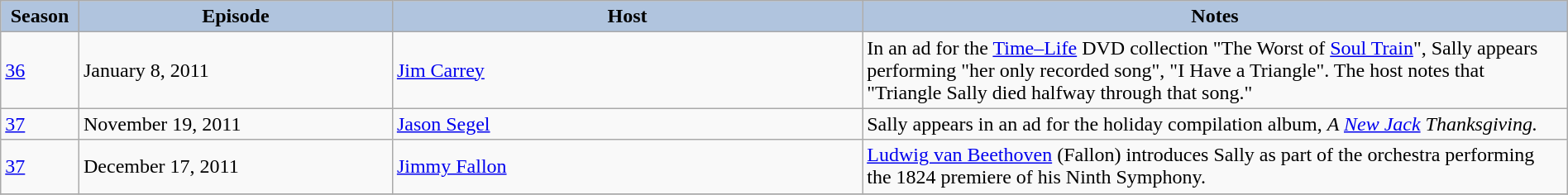<table class="wikitable" style="width:100%;">
<tr>
<th style="background:#B0C4DE;" width="5%">Season</th>
<th style="background:#B0C4DE;" width="20%">Episode</th>
<th style="background:#B0C4DE;" width="30%">Host</th>
<th style="background:#B0C4DE;" width="45%">Notes</th>
</tr>
<tr>
<td><a href='#'>36</a></td>
<td>January 8, 2011</td>
<td><a href='#'>Jim Carrey</a></td>
<td>In an ad for the <a href='#'>Time–Life</a> DVD collection "The Worst of <a href='#'>Soul Train</a>", Sally appears performing "her only recorded song", "I Have a Triangle". The host notes that "Triangle Sally died halfway through that song."</td>
</tr>
<tr>
<td><a href='#'>37</a></td>
<td>November 19, 2011</td>
<td><a href='#'>Jason Segel</a></td>
<td>Sally appears in an ad for the holiday compilation album, <em>A <a href='#'>New Jack</a> Thanksgiving.</em></td>
</tr>
<tr>
<td><a href='#'>37</a></td>
<td>December 17, 2011</td>
<td><a href='#'>Jimmy Fallon</a></td>
<td><a href='#'>Ludwig van Beethoven</a> (Fallon) introduces Sally as part of the orchestra performing the 1824 premiere of his Ninth Symphony.</td>
</tr>
<tr>
</tr>
</table>
